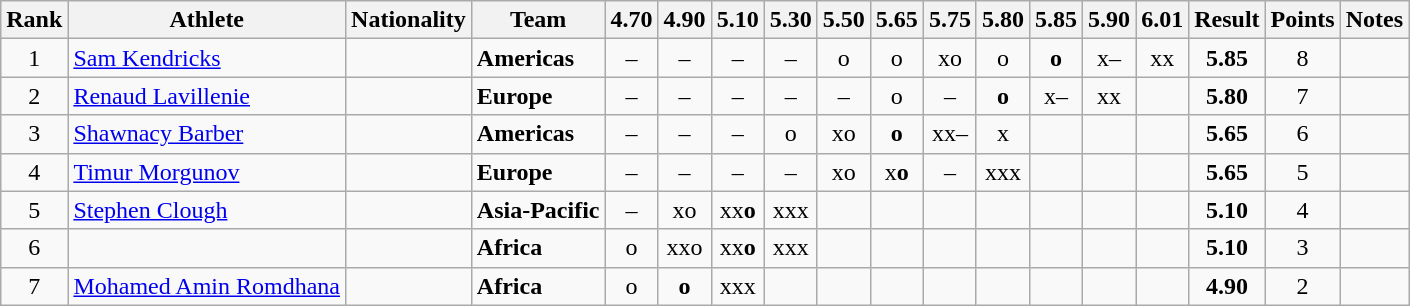<table class="wikitable sortable" style="text-align:center">
<tr>
<th>Rank</th>
<th>Athlete</th>
<th>Nationality</th>
<th>Team</th>
<th>4.70</th>
<th>4.90</th>
<th>5.10</th>
<th>5.30</th>
<th>5.50</th>
<th>5.65</th>
<th>5.75</th>
<th>5.80</th>
<th>5.85</th>
<th>5.90</th>
<th>6.01</th>
<th>Result</th>
<th>Points</th>
<th>Notes</th>
</tr>
<tr>
<td>1</td>
<td align="left"><a href='#'>Sam Kendricks</a></td>
<td align=left></td>
<td align=left><strong>Americas</strong></td>
<td>–</td>
<td>–</td>
<td>–</td>
<td>–</td>
<td>o</td>
<td>o</td>
<td>xo</td>
<td>o</td>
<td><strong>o</strong></td>
<td>x–</td>
<td>xx</td>
<td><strong>5.85</strong></td>
<td>8</td>
<td></td>
</tr>
<tr>
<td>2</td>
<td align="left"><a href='#'>Renaud Lavillenie</a></td>
<td align=left></td>
<td align=left><strong>Europe</strong></td>
<td>–</td>
<td>–</td>
<td>–</td>
<td>–</td>
<td>–</td>
<td>o</td>
<td>–</td>
<td><strong>o</strong></td>
<td>x–</td>
<td>xx</td>
<td></td>
<td><strong>5.80</strong></td>
<td>7</td>
<td></td>
</tr>
<tr>
<td>3</td>
<td align="left"><a href='#'>Shawnacy Barber</a></td>
<td align=left></td>
<td align=left><strong>Americas</strong></td>
<td>–</td>
<td>–</td>
<td>–</td>
<td>o</td>
<td>xo</td>
<td><strong>o</strong></td>
<td>xx–</td>
<td>x</td>
<td></td>
<td></td>
<td></td>
<td><strong>5.65</strong></td>
<td>6</td>
<td></td>
</tr>
<tr>
<td>4</td>
<td align="left"><a href='#'>Timur Morgunov</a></td>
<td align=left></td>
<td align=left><strong>Europe</strong></td>
<td>–</td>
<td>–</td>
<td>–</td>
<td>–</td>
<td>xo</td>
<td>x<strong>o</strong></td>
<td>–</td>
<td>xxx</td>
<td></td>
<td></td>
<td></td>
<td><strong>5.65</strong></td>
<td>5</td>
<td></td>
</tr>
<tr>
<td>5</td>
<td align="left"><a href='#'>Stephen Clough</a></td>
<td align=left></td>
<td align=left><strong>Asia-Pacific</strong></td>
<td>–</td>
<td>xo</td>
<td>xx<strong>o</strong></td>
<td>xxx</td>
<td></td>
<td></td>
<td></td>
<td></td>
<td></td>
<td></td>
<td></td>
<td><strong>5.10</strong></td>
<td>4</td>
<td></td>
</tr>
<tr>
<td>6</td>
<td align="left"></td>
<td align=left></td>
<td align=left><strong>Africa</strong></td>
<td>o</td>
<td>xxo</td>
<td>xx<strong>o</strong></td>
<td>xxx</td>
<td></td>
<td></td>
<td></td>
<td></td>
<td></td>
<td></td>
<td></td>
<td><strong>5.10</strong></td>
<td>3</td>
<td></td>
</tr>
<tr>
<td>7</td>
<td align="left"><a href='#'>Mohamed Amin Romdhana</a></td>
<td align=left></td>
<td align=left><strong>Africa</strong></td>
<td>o</td>
<td><strong>o</strong></td>
<td>xxx</td>
<td></td>
<td></td>
<td></td>
<td></td>
<td></td>
<td></td>
<td></td>
<td></td>
<td><strong>4.90</strong></td>
<td>2</td>
<td></td>
</tr>
</table>
